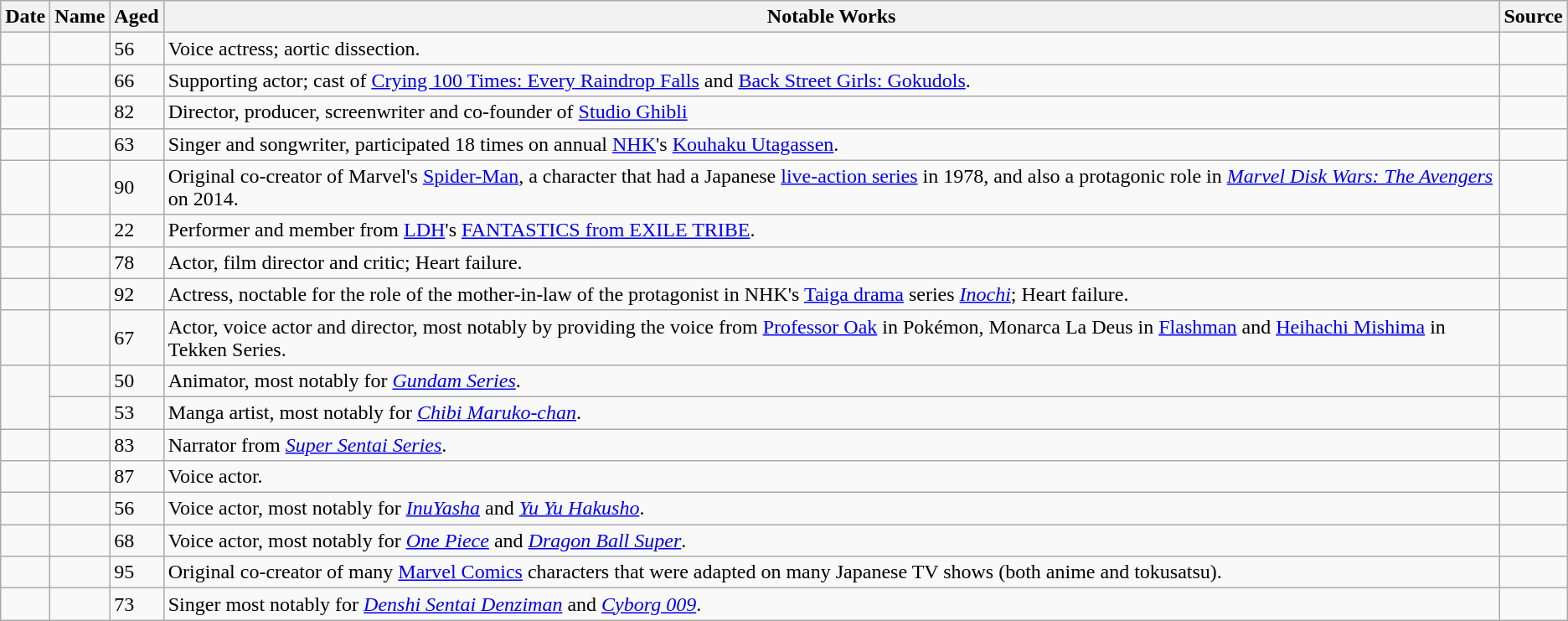<table class="wikitable sortable">
<tr>
<th scope="col">Date</th>
<th scope="col">Name</th>
<th scope="col">Aged</th>
<th class="unsortable" scope="col">Notable Works</th>
<th class="unsortable" scope="col">Source</th>
</tr>
<tr>
<td></td>
<td></td>
<td>56</td>
<td>Voice actress; aortic dissection.</td>
<td></td>
</tr>
<tr>
<td></td>
<td></td>
<td>66</td>
<td>Supporting actor; cast of <a href='#'>Crying 100 Times: Every Raindrop Falls</a> and <a href='#'>Back Street Girls: Gokudols</a>.</td>
<td></td>
</tr>
<tr>
<td></td>
<td></td>
<td>82</td>
<td>Director, producer, screenwriter and co-founder of <a href='#'>Studio Ghibli</a></td>
<td></td>
</tr>
<tr>
<td></td>
<td></td>
<td>63</td>
<td>Singer and songwriter, participated 18 times on annual <a href='#'>NHK</a>'s <a href='#'>Kouhaku Utagassen</a>.</td>
<td></td>
</tr>
<tr>
<td></td>
<td></td>
<td>90</td>
<td>Original co-creator of Marvel's <a href='#'>Spider-Man</a>, a character that had a Japanese <a href='#'>live-action series</a> in 1978, and also a protagonic role in <em><a href='#'>Marvel Disk Wars: The Avengers</a></em> on 2014.</td>
<td></td>
</tr>
<tr>
<td></td>
<td></td>
<td>22</td>
<td>Performer and member from <a href='#'>LDH</a>'s <a href='#'>FANTASTICS from EXILE TRIBE</a>.</td>
<td></td>
</tr>
<tr>
<td></td>
<td></td>
<td>78</td>
<td>Actor, film director and critic; Heart failure.</td>
<td></td>
</tr>
<tr>
<td></td>
<td></td>
<td>92</td>
<td>Actress, noctable for the role of the mother-in-law of the protagonist in NHK's <a href='#'>Taiga drama</a> series <em><a href='#'>Inochi</a></em>; Heart failure.</td>
<td></td>
</tr>
<tr>
<td></td>
<td></td>
<td>67</td>
<td>Actor, voice actor and director, most notably by providing the voice from <a href='#'>Professor Oak</a> in Pokémon, Monarca La Deus in <a href='#'>Flashman</a> and <a href='#'>Heihachi Mishima</a> in Tekken Series.</td>
<td></td>
</tr>
<tr>
<td rowspan="2"></td>
<td></td>
<td>50</td>
<td>Animator, most notably for <em><a href='#'>Gundam Series</a></em>.</td>
<td></td>
</tr>
<tr>
<td></td>
<td>53</td>
<td>Manga artist, most notably for <em><a href='#'>Chibi Maruko-chan</a></em>.</td>
<td></td>
</tr>
<tr>
<td></td>
<td></td>
<td>83</td>
<td>Narrator from <em><a href='#'>Super Sentai Series</a></em>.</td>
<td></td>
</tr>
<tr>
<td></td>
<td></td>
<td>87</td>
<td>Voice actor.</td>
<td></td>
</tr>
<tr>
<td></td>
<td></td>
<td>56</td>
<td>Voice actor, most notably for <em><a href='#'>InuYasha</a></em> and <em><a href='#'>Yu Yu Hakusho</a></em>.</td>
<td></td>
</tr>
<tr>
<td></td>
<td></td>
<td>68</td>
<td>Voice actor, most notably for <em><a href='#'>One Piece</a></em> and <em><a href='#'>Dragon Ball Super</a></em>.</td>
<td></td>
</tr>
<tr>
<td></td>
<td></td>
<td>95</td>
<td>Original co-creator of many <a href='#'>Marvel Comics</a> characters that were adapted on many Japanese TV shows (both anime and tokusatsu).</td>
<td></td>
</tr>
<tr>
<td></td>
<td></td>
<td>73</td>
<td>Singer most notably for <em><a href='#'>Denshi Sentai Denziman</a></em> and <em><a href='#'>Cyborg 009</a></em>.</td>
<td></td>
</tr>
</table>
